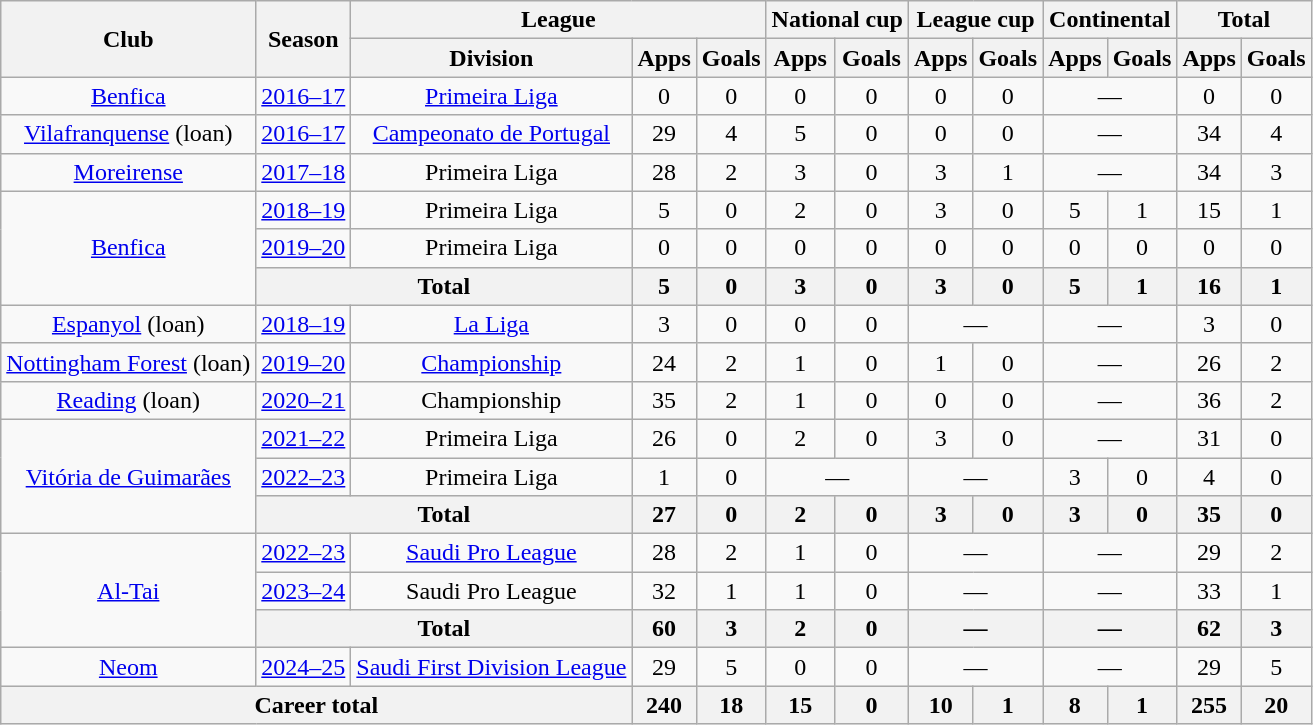<table class="wikitable" style="text-align: center;">
<tr>
<th rowspan="2">Club</th>
<th rowspan="2">Season</th>
<th colspan="3">League</th>
<th colspan="2">National cup</th>
<th colspan="2">League cup</th>
<th colspan="2">Continental</th>
<th colspan="2">Total</th>
</tr>
<tr>
<th>Division</th>
<th>Apps</th>
<th>Goals</th>
<th>Apps</th>
<th>Goals</th>
<th>Apps</th>
<th>Goals</th>
<th>Apps</th>
<th>Goals</th>
<th>Apps</th>
<th>Goals</th>
</tr>
<tr>
<td><a href='#'>Benfica</a></td>
<td><a href='#'>2016–17</a></td>
<td><a href='#'>Primeira Liga</a></td>
<td>0</td>
<td>0</td>
<td>0</td>
<td>0</td>
<td>0</td>
<td>0</td>
<td colspan=2>—</td>
<td>0</td>
<td>0</td>
</tr>
<tr>
<td><a href='#'>Vilafranquense</a> (loan)</td>
<td><a href='#'>2016–17</a></td>
<td><a href='#'>Campeonato de Portugal</a></td>
<td>29</td>
<td>4</td>
<td>5</td>
<td>0</td>
<td>0</td>
<td>0</td>
<td colspan=2>—</td>
<td>34</td>
<td>4</td>
</tr>
<tr>
<td><a href='#'>Moreirense</a></td>
<td><a href='#'>2017–18</a></td>
<td>Primeira Liga</td>
<td>28</td>
<td>2</td>
<td>3</td>
<td>0</td>
<td>3</td>
<td>1</td>
<td colspan=2>—</td>
<td>34</td>
<td>3</td>
</tr>
<tr>
<td rowspan=3><a href='#'>Benfica</a></td>
<td><a href='#'>2018–19</a></td>
<td>Primeira Liga</td>
<td>5</td>
<td>0</td>
<td>2</td>
<td>0</td>
<td>3</td>
<td>0</td>
<td>5</td>
<td>1</td>
<td>15</td>
<td>1</td>
</tr>
<tr>
<td><a href='#'>2019–20</a></td>
<td>Primeira Liga</td>
<td>0</td>
<td>0</td>
<td>0</td>
<td>0</td>
<td>0</td>
<td>0</td>
<td>0</td>
<td>0</td>
<td>0</td>
<td>0</td>
</tr>
<tr>
<th colspan=2>Total</th>
<th>5</th>
<th>0</th>
<th>3</th>
<th>0</th>
<th>3</th>
<th>0</th>
<th>5</th>
<th>1</th>
<th>16</th>
<th>1</th>
</tr>
<tr>
<td><a href='#'>Espanyol</a> (loan)</td>
<td><a href='#'>2018–19</a></td>
<td><a href='#'>La Liga</a></td>
<td>3</td>
<td>0</td>
<td>0</td>
<td>0</td>
<td colspan=2>—</td>
<td colspan=2>—</td>
<td>3</td>
<td>0</td>
</tr>
<tr>
<td><a href='#'>Nottingham Forest</a> (loan)</td>
<td><a href='#'>2019–20</a></td>
<td><a href='#'>Championship</a></td>
<td>24</td>
<td>2</td>
<td>1</td>
<td>0</td>
<td>1</td>
<td>0</td>
<td colspan=2>—</td>
<td>26</td>
<td>2</td>
</tr>
<tr>
<td><a href='#'>Reading</a> (loan)</td>
<td><a href='#'>2020–21</a></td>
<td>Championship</td>
<td>35</td>
<td>2</td>
<td>1</td>
<td>0</td>
<td>0</td>
<td>0</td>
<td colspan=2>—</td>
<td>36</td>
<td>2</td>
</tr>
<tr>
<td rowspan="3"><a href='#'>Vitória de Guimarães</a></td>
<td><a href='#'>2021–22</a></td>
<td>Primeira Liga</td>
<td>26</td>
<td>0</td>
<td>2</td>
<td>0</td>
<td>3</td>
<td>0</td>
<td colspan=2>—</td>
<td>31</td>
<td>0</td>
</tr>
<tr>
<td><a href='#'>2022–23</a></td>
<td>Primeira Liga</td>
<td>1</td>
<td>0</td>
<td colspan=2>—</td>
<td colspan=2>—</td>
<td>3</td>
<td>0</td>
<td>4</td>
<td>0</td>
</tr>
<tr>
<th colspan=2>Total</th>
<th>27</th>
<th>0</th>
<th>2</th>
<th>0</th>
<th>3</th>
<th>0</th>
<th>3</th>
<th>0</th>
<th>35</th>
<th>0</th>
</tr>
<tr>
<td rowspan="3"><a href='#'>Al-Tai</a></td>
<td><a href='#'>2022–23</a></td>
<td><a href='#'>Saudi Pro League</a></td>
<td>28</td>
<td>2</td>
<td>1</td>
<td>0</td>
<td colspan=2>—</td>
<td colspan=2>—</td>
<td>29</td>
<td>2</td>
</tr>
<tr>
<td><a href='#'>2023–24</a></td>
<td>Saudi Pro League</td>
<td>32</td>
<td>1</td>
<td>1</td>
<td>0</td>
<td colspan=2>—</td>
<td colspan=2>—</td>
<td>33</td>
<td>1</td>
</tr>
<tr>
<th colspan=2>Total</th>
<th>60</th>
<th>3</th>
<th>2</th>
<th>0</th>
<th colspan=2>—</th>
<th colspan=2>—</th>
<th>62</th>
<th>3</th>
</tr>
<tr>
<td><a href='#'>Neom</a></td>
<td><a href='#'>2024–25</a></td>
<td><a href='#'>Saudi First Division League</a></td>
<td>29</td>
<td>5</td>
<td>0</td>
<td>0</td>
<td colspan=2>—</td>
<td colspan=2>—</td>
<td>29</td>
<td>5</td>
</tr>
<tr>
<th colspan="3">Career total</th>
<th>240</th>
<th>18</th>
<th>15</th>
<th>0</th>
<th>10</th>
<th>1</th>
<th>8</th>
<th>1</th>
<th>255</th>
<th>20</th>
</tr>
</table>
